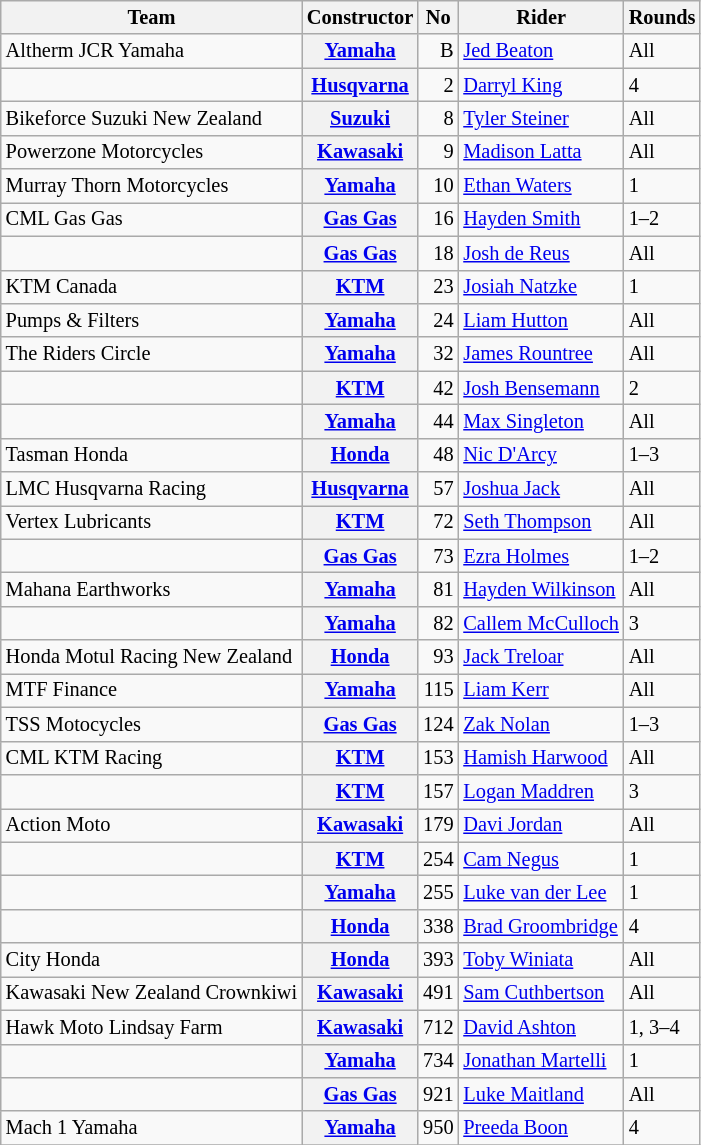<table class="wikitable" style="font-size: 85%;">
<tr>
<th>Team</th>
<th>Constructor</th>
<th>No</th>
<th>Rider</th>
<th>Rounds</th>
</tr>
<tr>
<td>Altherm JCR Yamaha</td>
<th><a href='#'>Yamaha</a></th>
<td align="right">B</td>
<td> <a href='#'>Jed Beaton</a></td>
<td>All</td>
</tr>
<tr>
<td></td>
<th><a href='#'>Husqvarna</a></th>
<td align="right">2</td>
<td> <a href='#'>Darryl King</a></td>
<td>4</td>
</tr>
<tr>
<td>Bikeforce Suzuki New Zealand</td>
<th><a href='#'>Suzuki</a></th>
<td align="right">8</td>
<td> <a href='#'>Tyler Steiner</a></td>
<td>All</td>
</tr>
<tr>
<td>Powerzone Motorcycles</td>
<th><a href='#'>Kawasaki</a></th>
<td align="right">9</td>
<td> <a href='#'>Madison Latta</a></td>
<td>All</td>
</tr>
<tr>
<td>Murray Thorn Motorcycles</td>
<th><a href='#'>Yamaha</a></th>
<td align="right">10</td>
<td> <a href='#'>Ethan Waters</a></td>
<td>1</td>
</tr>
<tr>
<td>CML Gas Gas</td>
<th><a href='#'>Gas Gas</a></th>
<td align="right">16</td>
<td> <a href='#'>Hayden Smith</a></td>
<td>1–2</td>
</tr>
<tr>
<td></td>
<th><a href='#'>Gas Gas</a></th>
<td align="right">18</td>
<td> <a href='#'>Josh de Reus</a></td>
<td>All</td>
</tr>
<tr>
<td>KTM Canada</td>
<th><a href='#'>KTM</a></th>
<td align="right">23</td>
<td> <a href='#'>Josiah Natzke</a></td>
<td>1</td>
</tr>
<tr>
<td>Pumps & Filters</td>
<th><a href='#'>Yamaha</a></th>
<td align="right">24</td>
<td> <a href='#'>Liam Hutton</a></td>
<td>All</td>
</tr>
<tr>
<td>The Riders Circle</td>
<th><a href='#'>Yamaha</a></th>
<td align="right">32</td>
<td> <a href='#'>James Rountree</a></td>
<td>All</td>
</tr>
<tr>
<td></td>
<th><a href='#'>KTM</a></th>
<td align="right">42</td>
<td> <a href='#'>Josh Bensemann</a></td>
<td>2</td>
</tr>
<tr>
<td></td>
<th><a href='#'>Yamaha</a></th>
<td align="right">44</td>
<td> <a href='#'>Max Singleton</a></td>
<td>All</td>
</tr>
<tr>
<td>Tasman Honda</td>
<th><a href='#'>Honda</a></th>
<td align="right">48</td>
<td> <a href='#'>Nic D'Arcy</a></td>
<td>1–3</td>
</tr>
<tr>
<td>LMC Husqvarna Racing</td>
<th><a href='#'>Husqvarna</a></th>
<td align="right">57</td>
<td> <a href='#'>Joshua Jack</a></td>
<td>All</td>
</tr>
<tr>
<td>Vertex Lubricants</td>
<th><a href='#'>KTM</a></th>
<td align="right">72</td>
<td> <a href='#'>Seth Thompson</a></td>
<td>All</td>
</tr>
<tr>
<td></td>
<th><a href='#'>Gas Gas</a></th>
<td align="right">73</td>
<td> <a href='#'>Ezra Holmes</a></td>
<td>1–2</td>
</tr>
<tr>
<td>Mahana Earthworks</td>
<th><a href='#'>Yamaha</a></th>
<td align="right">81</td>
<td> <a href='#'>Hayden Wilkinson</a></td>
<td>All</td>
</tr>
<tr>
<td></td>
<th><a href='#'>Yamaha</a></th>
<td align="right">82</td>
<td> <a href='#'>Callem McCulloch</a></td>
<td>3</td>
</tr>
<tr>
<td>Honda Motul Racing New Zealand</td>
<th><a href='#'>Honda</a></th>
<td align="right">93</td>
<td> <a href='#'>Jack Treloar</a></td>
<td>All</td>
</tr>
<tr>
<td>MTF Finance</td>
<th><a href='#'>Yamaha</a></th>
<td align="right">115</td>
<td> <a href='#'>Liam Kerr</a></td>
<td>All</td>
</tr>
<tr>
<td>TSS Motocycles</td>
<th><a href='#'>Gas Gas</a></th>
<td align="right">124</td>
<td> <a href='#'>Zak Nolan</a></td>
<td>1–3</td>
</tr>
<tr>
<td>CML KTM Racing</td>
<th><a href='#'>KTM</a></th>
<td align="right">153</td>
<td> <a href='#'>Hamish Harwood</a></td>
<td>All</td>
</tr>
<tr>
<td></td>
<th><a href='#'>KTM</a></th>
<td align="right">157</td>
<td> <a href='#'>Logan Maddren</a></td>
<td>3</td>
</tr>
<tr>
<td>Action Moto</td>
<th><a href='#'>Kawasaki</a></th>
<td align="right">179</td>
<td> <a href='#'>Davi Jordan</a></td>
<td>All</td>
</tr>
<tr>
<td></td>
<th><a href='#'>KTM</a></th>
<td align="right">254</td>
<td> <a href='#'>Cam Negus</a></td>
<td>1</td>
</tr>
<tr>
<td></td>
<th><a href='#'>Yamaha</a></th>
<td align="right">255</td>
<td> <a href='#'>Luke van der Lee</a></td>
<td>1</td>
</tr>
<tr>
<td></td>
<th><a href='#'>Honda</a></th>
<td align="right">338</td>
<td> <a href='#'>Brad Groombridge</a></td>
<td>4</td>
</tr>
<tr>
<td>City Honda</td>
<th><a href='#'>Honda</a></th>
<td align="right">393</td>
<td> <a href='#'>Toby Winiata</a></td>
<td>All</td>
</tr>
<tr>
<td>Kawasaki New Zealand Crownkiwi</td>
<th><a href='#'>Kawasaki</a></th>
<td align="right">491</td>
<td> <a href='#'>Sam Cuthbertson</a></td>
<td>All</td>
</tr>
<tr>
<td>Hawk Moto Lindsay Farm</td>
<th><a href='#'>Kawasaki</a></th>
<td align="right">712</td>
<td> <a href='#'>David Ashton</a></td>
<td>1, 3–4</td>
</tr>
<tr>
<td></td>
<th><a href='#'>Yamaha</a></th>
<td align="right">734</td>
<td> <a href='#'>Jonathan Martelli</a></td>
<td>1</td>
</tr>
<tr>
<td></td>
<th><a href='#'>Gas Gas</a></th>
<td align="right">921</td>
<td> <a href='#'>Luke Maitland</a></td>
<td>All</td>
</tr>
<tr>
<td>Mach 1 Yamaha</td>
<th><a href='#'>Yamaha</a></th>
<td align="right">950</td>
<td> <a href='#'>Preeda Boon</a></td>
<td>4</td>
</tr>
<tr>
</tr>
</table>
